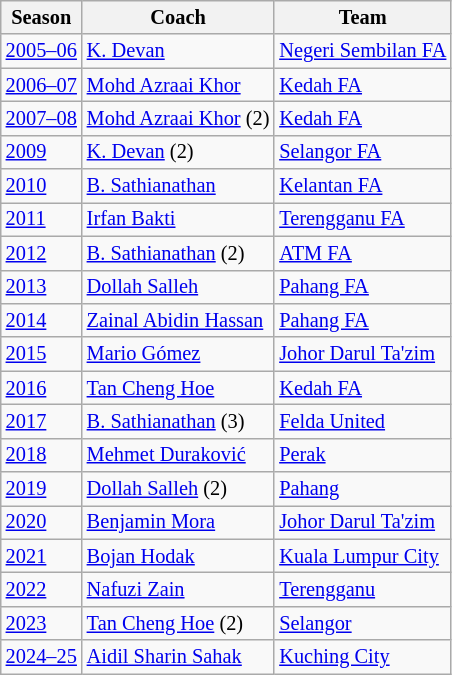<table class="wikitable sortable" style="font-size: 85%;">
<tr>
<th>Season</th>
<th>Coach</th>
<th>Team</th>
</tr>
<tr>
<td><a href='#'>2005–06</a></td>
<td> <a href='#'>K. Devan</a></td>
<td> <a href='#'>Negeri Sembilan FA</a></td>
</tr>
<tr>
<td><a href='#'>2006–07</a></td>
<td> <a href='#'>Mohd Azraai Khor</a></td>
<td> <a href='#'>Kedah FA</a></td>
</tr>
<tr>
<td><a href='#'>2007–08</a></td>
<td> <a href='#'>Mohd Azraai Khor</a> (2)</td>
<td> <a href='#'>Kedah FA</a></td>
</tr>
<tr>
<td><a href='#'>2009</a></td>
<td> <a href='#'>K. Devan</a> (2)</td>
<td> <a href='#'>Selangor FA</a></td>
</tr>
<tr>
<td><a href='#'>2010</a></td>
<td> <a href='#'>B. Sathianathan</a></td>
<td> <a href='#'>Kelantan FA</a></td>
</tr>
<tr>
<td><a href='#'>2011</a></td>
<td> <a href='#'>Irfan Bakti</a></td>
<td> <a href='#'>Terengganu FA</a></td>
</tr>
<tr>
<td><a href='#'>2012</a></td>
<td> <a href='#'>B. Sathianathan</a> (2)</td>
<td> <a href='#'>ATM FA</a></td>
</tr>
<tr>
<td><a href='#'>2013</a></td>
<td> <a href='#'>Dollah Salleh</a></td>
<td> <a href='#'>Pahang FA</a></td>
</tr>
<tr>
<td><a href='#'>2014</a></td>
<td> <a href='#'>Zainal Abidin Hassan</a></td>
<td> <a href='#'>Pahang FA</a></td>
</tr>
<tr>
<td><a href='#'>2015</a></td>
<td> <a href='#'>Mario Gómez</a></td>
<td> <a href='#'>Johor Darul Ta'zim</a></td>
</tr>
<tr>
<td><a href='#'>2016</a></td>
<td> <a href='#'>Tan Cheng Hoe</a></td>
<td> <a href='#'>Kedah FA</a></td>
</tr>
<tr>
<td><a href='#'>2017</a></td>
<td> <a href='#'>B. Sathianathan</a> (3)</td>
<td> <a href='#'>Felda United</a></td>
</tr>
<tr>
<td><a href='#'>2018</a></td>
<td> <a href='#'>Mehmet Duraković</a></td>
<td> <a href='#'>Perak</a></td>
</tr>
<tr>
<td><a href='#'>2019</a></td>
<td> <a href='#'>Dollah Salleh</a> (2)</td>
<td> <a href='#'>Pahang</a></td>
</tr>
<tr>
<td><a href='#'>2020</a></td>
<td> <a href='#'>Benjamin Mora</a></td>
<td> <a href='#'>Johor Darul Ta'zim</a></td>
</tr>
<tr>
<td><a href='#'>2021</a></td>
<td> <a href='#'>Bojan Hodak</a></td>
<td> <a href='#'>Kuala Lumpur City</a></td>
</tr>
<tr>
<td><a href='#'>2022</a></td>
<td> <a href='#'>Nafuzi Zain</a></td>
<td> <a href='#'>Terengganu</a></td>
</tr>
<tr>
<td><a href='#'>2023</a></td>
<td> <a href='#'>Tan Cheng Hoe</a> (2)</td>
<td> <a href='#'>Selangor</a></td>
</tr>
<tr>
<td><a href='#'>2024–25</a></td>
<td> <a href='#'>Aidil Sharin Sahak</a></td>
<td> <a href='#'>Kuching City</a></td>
</tr>
</table>
